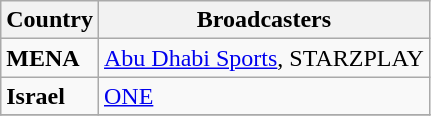<table class="wikitable" border="1">
<tr>
<th>Country</th>
<th>Broadcasters</th>
</tr>
<tr>
<td><strong>MENA</strong></td>
<td><a href='#'>Abu Dhabi Sports</a>, STARZPLAY</td>
</tr>
<tr>
<td><strong>Israel</strong></td>
<td><a href='#'>ONE</a></td>
</tr>
<tr>
</tr>
</table>
